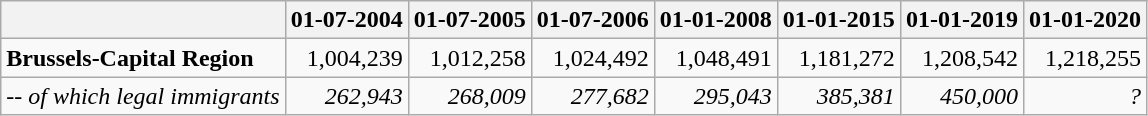<table class="wikitable">
<tr>
<th></th>
<th>01-07-2004</th>
<th>01-07-2005</th>
<th>01-07-2006</th>
<th>01-01-2008</th>
<th>01-01-2015</th>
<th>01-01-2019</th>
<th>01-01-2020</th>
</tr>
<tr>
<td><strong>Brussels-Capital Region</strong></td>
<td style="text-align:right;">1,004,239</td>
<td style="text-align:right;">1,012,258</td>
<td style="text-align:right;">1,024,492</td>
<td style="text-align:right;">1,048,491</td>
<td style="text-align:right;">1,181,272</td>
<td style="text-align:right;">1,208,542</td>
<td style="text-align:right;">1,218,255</td>
</tr>
<tr>
<td><em>-- of which legal immigrants</em></td>
<td style="text-align:right;"><em>262,943</em></td>
<td style="text-align:right;"><em>268,009</em></td>
<td style="text-align:right;"><em>277,682</em></td>
<td style="text-align:right;"><em>295,043</em></td>
<td style="text-align:right;"><em>385,381</em></td>
<td style="text-align:right;"><em>450,000</em></td>
<td style="text-align:right;"><em>?</em></td>
</tr>
</table>
